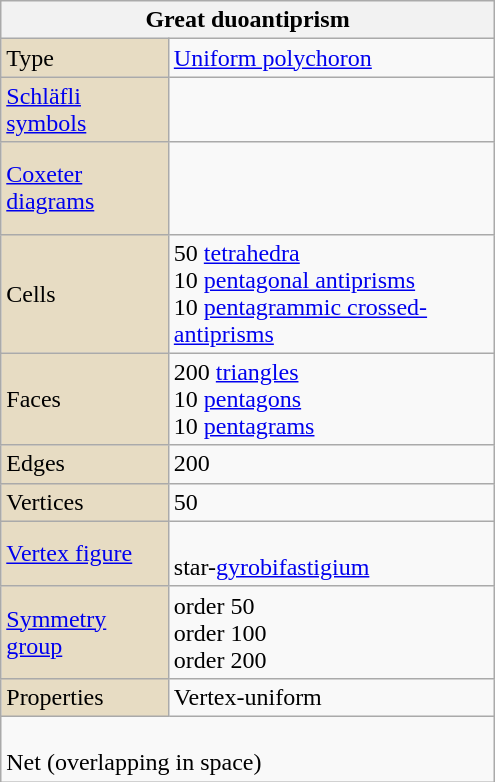<table class="wikitable" align="right" style="margin-left:10px" width="330">
<tr>
<th bgcolor=#e7dcc3 colspan=2>Great duoantiprism<br></th>
</tr>
<tr>
<td bgcolor=#e7dcc3>Type</td>
<td><a href='#'>Uniform polychoron</a></td>
</tr>
<tr>
<td bgcolor=#e7dcc3><a href='#'>Schläfli symbols</a></td>
<td></td>
</tr>
<tr>
<td bgcolor=#e7dcc3><a href='#'>Coxeter diagrams</a></td>
<td><br><br><br></td>
</tr>
<tr>
<td bgcolor=#e7dcc3>Cells</td>
<td>50 <a href='#'>tetrahedra</a> <br>10 <a href='#'>pentagonal antiprisms</a> <br>10 <a href='#'>pentagrammic crossed-antiprisms</a> </td>
</tr>
<tr>
<td bgcolor=#e7dcc3>Faces</td>
<td>200 <a href='#'>triangles</a><br>10 <a href='#'>pentagons</a><br>10 <a href='#'>pentagrams</a></td>
</tr>
<tr>
<td bgcolor=#e7dcc3>Edges</td>
<td>200</td>
</tr>
<tr>
<td bgcolor=#e7dcc3>Vertices</td>
<td>50</td>
</tr>
<tr>
<td bgcolor=#e7dcc3><a href='#'>Vertex figure</a></td>
<td><br>star-<a href='#'>gyrobifastigium</a></td>
</tr>
<tr>
<td bgcolor=#e7dcc3><a href='#'>Symmetry group</a></td>
<td> order 50<br> order 100<br> order 200</td>
</tr>
<tr>
<td bgcolor=#e7dcc3>Properties</td>
<td>Vertex-uniform</td>
</tr>
<tr>
<td colspan=2><br>Net (overlapping in space)</td>
</tr>
</table>
